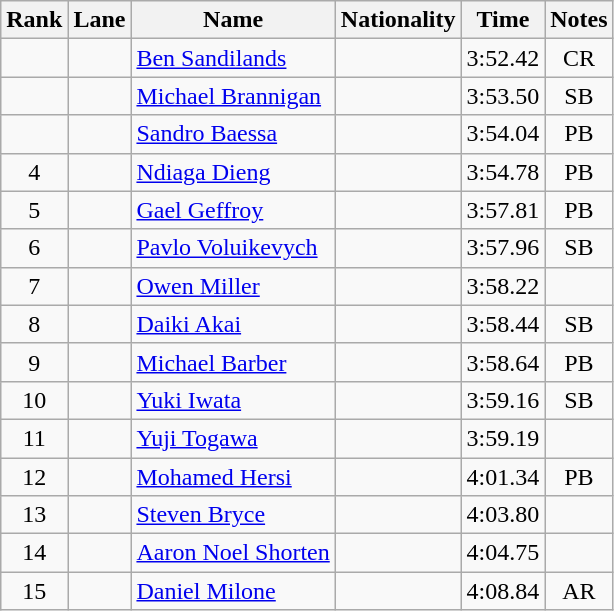<table class='wikitable sortable'  style='text-align:center'>
<tr>
<th>Rank</th>
<th>Lane</th>
<th>Name</th>
<th>Nationality</th>
<th>Time</th>
<th>Notes</th>
</tr>
<tr>
<td></td>
<td></td>
<td align=left><a href='#'>Ben Sandilands</a></td>
<td align=left></td>
<td>3:52.42</td>
<td>CR</td>
</tr>
<tr>
<td></td>
<td></td>
<td align=left><a href='#'>Michael Brannigan</a></td>
<td align=left></td>
<td>3:53.50</td>
<td>SB</td>
</tr>
<tr>
<td></td>
<td></td>
<td align=left><a href='#'>Sandro Baessa</a></td>
<td align=left></td>
<td>3:54.04</td>
<td>PB</td>
</tr>
<tr>
<td>4</td>
<td></td>
<td align=left><a href='#'>Ndiaga Dieng</a></td>
<td align=left></td>
<td>3:54.78</td>
<td>PB</td>
</tr>
<tr>
<td>5</td>
<td></td>
<td align=left><a href='#'>Gael Geffroy</a></td>
<td align=left></td>
<td>3:57.81</td>
<td>PB</td>
</tr>
<tr>
<td>6</td>
<td></td>
<td align=left><a href='#'>Pavlo Voluikevych</a></td>
<td align=left></td>
<td>3:57.96</td>
<td>SB</td>
</tr>
<tr>
<td>7</td>
<td></td>
<td align=left><a href='#'>Owen Miller</a></td>
<td align=left></td>
<td>3:58.22</td>
<td></td>
</tr>
<tr>
<td>8</td>
<td></td>
<td align=left><a href='#'>Daiki Akai</a></td>
<td align=left></td>
<td>3:58.44</td>
<td>SB</td>
</tr>
<tr>
<td>9</td>
<td></td>
<td align=left><a href='#'>Michael Barber</a></td>
<td align=left></td>
<td>3:58.64</td>
<td>PB</td>
</tr>
<tr>
<td>10</td>
<td></td>
<td align=left><a href='#'>Yuki Iwata</a></td>
<td align=left></td>
<td>3:59.16</td>
<td>SB</td>
</tr>
<tr>
<td>11</td>
<td></td>
<td align=left><a href='#'>Yuji Togawa</a></td>
<td align=left></td>
<td>3:59.19</td>
<td></td>
</tr>
<tr>
<td>12</td>
<td></td>
<td align=left><a href='#'>Mohamed Hersi</a></td>
<td align=left></td>
<td>4:01.34</td>
<td>PB</td>
</tr>
<tr>
<td>13</td>
<td></td>
<td align=left><a href='#'>Steven Bryce</a></td>
<td align=left></td>
<td>4:03.80</td>
<td></td>
</tr>
<tr>
<td>14</td>
<td></td>
<td align=left><a href='#'>Aaron Noel Shorten</a></td>
<td align=left></td>
<td>4:04.75</td>
<td></td>
</tr>
<tr>
<td>15</td>
<td></td>
<td align=left><a href='#'>Daniel Milone</a></td>
<td align=left></td>
<td>4:08.84</td>
<td>AR</td>
</tr>
</table>
